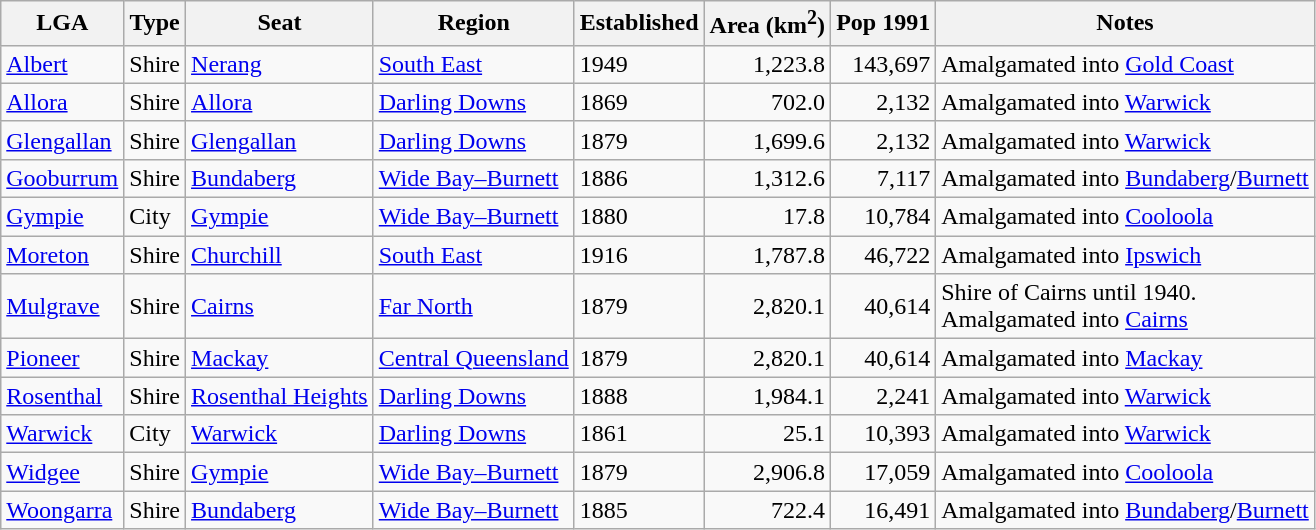<table class="wikitable sortable">
<tr>
<th>LGA</th>
<th>Type</th>
<th>Seat</th>
<th>Region</th>
<th>Established</th>
<th>Area (km<sup>2</sup>)</th>
<th>Pop 1991</th>
<th>Notes</th>
</tr>
<tr>
<td><a href='#'>Albert</a></td>
<td>Shire</td>
<td><a href='#'>Nerang</a></td>
<td><a href='#'>South East</a></td>
<td>1949</td>
<td align=right>1,223.8</td>
<td align=right>143,697</td>
<td>Amalgamated into <a href='#'>Gold Coast</a></td>
</tr>
<tr>
<td><a href='#'>Allora</a></td>
<td>Shire</td>
<td><a href='#'>Allora</a></td>
<td><a href='#'>Darling Downs</a></td>
<td>1869</td>
<td align=right>702.0</td>
<td align=right>2,132</td>
<td>Amalgamated into <a href='#'>Warwick</a></td>
</tr>
<tr>
<td><a href='#'>Glengallan</a></td>
<td>Shire</td>
<td><a href='#'>Glengallan</a></td>
<td><a href='#'>Darling Downs</a></td>
<td>1879</td>
<td align=right>1,699.6</td>
<td align=right>2,132</td>
<td>Amalgamated into <a href='#'>Warwick</a></td>
</tr>
<tr>
<td><a href='#'>Gooburrum</a></td>
<td>Shire</td>
<td><a href='#'>Bundaberg</a></td>
<td><a href='#'>Wide Bay–Burnett</a></td>
<td>1886</td>
<td align=right>1,312.6</td>
<td align=right>7,117</td>
<td>Amalgamated into <a href='#'>Bundaberg</a>/<a href='#'>Burnett</a></td>
</tr>
<tr>
<td><a href='#'>Gympie</a></td>
<td>City</td>
<td><a href='#'>Gympie</a></td>
<td><a href='#'>Wide Bay–Burnett</a></td>
<td>1880</td>
<td align=right>17.8</td>
<td align=right>10,784</td>
<td>Amalgamated into <a href='#'>Cooloola</a></td>
</tr>
<tr>
<td><a href='#'>Moreton</a></td>
<td>Shire</td>
<td><a href='#'>Churchill</a></td>
<td><a href='#'>South East</a></td>
<td>1916</td>
<td align=right>1,787.8</td>
<td align=right>46,722</td>
<td>Amalgamated into <a href='#'>Ipswich</a></td>
</tr>
<tr>
<td><a href='#'>Mulgrave</a></td>
<td>Shire</td>
<td><a href='#'>Cairns</a></td>
<td><a href='#'>Far North</a></td>
<td>1879</td>
<td align=right>2,820.1</td>
<td align=right>40,614</td>
<td>Shire of Cairns until 1940.<br>Amalgamated into <a href='#'>Cairns</a></td>
</tr>
<tr>
<td><a href='#'>Pioneer</a></td>
<td>Shire</td>
<td><a href='#'>Mackay</a></td>
<td><a href='#'>Central Queensland</a></td>
<td>1879</td>
<td align=right>2,820.1</td>
<td align=right>40,614</td>
<td>Amalgamated into <a href='#'>Mackay</a></td>
</tr>
<tr>
<td><a href='#'>Rosenthal</a></td>
<td>Shire</td>
<td><a href='#'>Rosenthal Heights</a></td>
<td><a href='#'>Darling Downs</a></td>
<td>1888</td>
<td align=right>1,984.1</td>
<td align=right>2,241</td>
<td>Amalgamated into <a href='#'>Warwick</a></td>
</tr>
<tr>
<td><a href='#'>Warwick</a></td>
<td>City</td>
<td><a href='#'>Warwick</a></td>
<td><a href='#'>Darling Downs</a></td>
<td>1861</td>
<td align=right>25.1</td>
<td align=right>10,393</td>
<td>Amalgamated into <a href='#'>Warwick</a></td>
</tr>
<tr>
<td><a href='#'>Widgee</a></td>
<td>Shire</td>
<td><a href='#'>Gympie</a></td>
<td><a href='#'>Wide Bay–Burnett</a></td>
<td>1879</td>
<td align=right>2,906.8</td>
<td align=right>17,059</td>
<td>Amalgamated into <a href='#'>Cooloola</a></td>
</tr>
<tr>
<td><a href='#'>Woongarra</a></td>
<td>Shire</td>
<td><a href='#'>Bundaberg</a></td>
<td><a href='#'>Wide Bay–Burnett</a></td>
<td>1885</td>
<td align=right>722.4</td>
<td align=right>16,491</td>
<td>Amalgamated into <a href='#'>Bundaberg</a>/<a href='#'>Burnett</a></td>
</tr>
</table>
